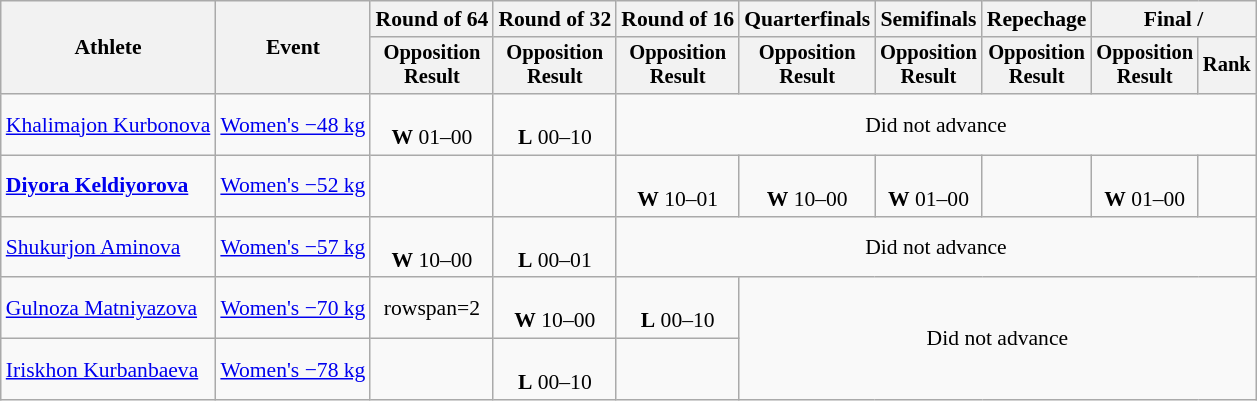<table class=wikitable style=font-size:90%;text-align:center>
<tr>
<th rowspan=2>Athlete</th>
<th rowspan=2>Event</th>
<th>Round of 64</th>
<th>Round of 32</th>
<th>Round of 16</th>
<th>Quarterfinals</th>
<th>Semifinals</th>
<th>Repechage</th>
<th colspan=2>Final / </th>
</tr>
<tr style=font-size:95%>
<th>Opposition<br>Result</th>
<th>Opposition<br>Result</th>
<th>Opposition<br>Result</th>
<th>Opposition<br>Result</th>
<th>Opposition<br>Result</th>
<th>Opposition<br>Result</th>
<th>Opposition<br>Result</th>
<th>Rank</th>
</tr>
<tr align=center>
<td align=left><a href='#'>Khalimajon Kurbonova</a></td>
<td align=left><a href='#'>Women's −48 kg</a></td>
<td><br><strong>W</strong> 01–00</td>
<td><br><strong>L</strong> 00–10</td>
<td colspan=6>Did not advance</td>
</tr>
<tr align=center>
<td align=left><strong><a href='#'>Diyora Keldiyorova</a></strong></td>
<td align=left><a href='#'>Women's −52 kg</a></td>
<td></td>
<td></td>
<td><br><strong>W</strong> 10–01</td>
<td><br><strong>W</strong> 10–00</td>
<td><br><strong>W</strong> 01–00</td>
<td></td>
<td><br><strong>W</strong> 01–00</td>
<td></td>
</tr>
<tr align=center>
<td align=left><a href='#'>Shukurjon Aminova</a></td>
<td align=left><a href='#'>Women's −57 kg</a></td>
<td><br><strong>W</strong> 10–00</td>
<td><br><strong>L</strong> 00–01</td>
<td colspan=6>Did not advance</td>
</tr>
<tr align=center>
<td align=left><a href='#'>Gulnoza Matniyazova</a></td>
<td align=left><a href='#'>Women's −70 kg</a></td>
<td>rowspan=2 </td>
<td><br><strong>W</strong> 10–00</td>
<td><br><strong>L</strong> 00–10</td>
<td colspan=5 rowspan=2>Did not advance</td>
</tr>
<tr align=center>
<td align=left><a href='#'>Iriskhon Kurbanbaeva</a></td>
<td align=left><a href='#'>Women's −78 kg</a></td>
<td></td>
<td><br><strong>L</strong> 00–10</td>
</tr>
</table>
